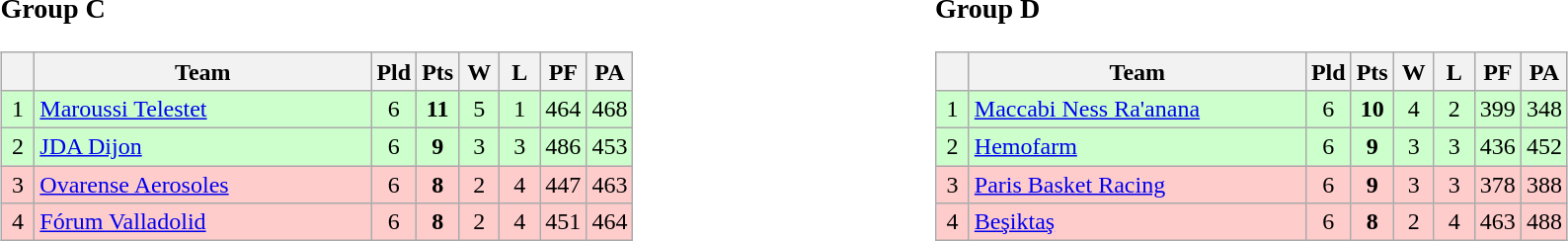<table>
<tr>
<td style="vertical-align:top; width:33%;"><br><h3>Group C</h3><table class=wikitable style="text-align:center">
<tr>
<th width=15></th>
<th width=220>Team</th>
<th width=20>Pld</th>
<th width=20>Pts</th>
<th width=20>W</th>
<th width=20>L</th>
<th width=20>PF</th>
<th width=20>PA</th>
</tr>
<tr bgcolor=#ccffcc>
<td>1</td>
<td align=left> <a href='#'>Maroussi Telestet</a></td>
<td>6</td>
<td><strong>11</strong></td>
<td>5</td>
<td>1</td>
<td>464</td>
<td>468</td>
</tr>
<tr bgcolor=#ccffcc>
<td>2</td>
<td align=left> <a href='#'>JDA Dijon</a></td>
<td>6</td>
<td><strong>9</strong></td>
<td>3</td>
<td>3</td>
<td>486</td>
<td>453</td>
</tr>
<tr bgcolor=#ffcccc>
<td>3</td>
<td align=left> <a href='#'>Ovarense Aerosoles</a></td>
<td>6</td>
<td><strong>8</strong></td>
<td>2</td>
<td>4</td>
<td>447</td>
<td>463</td>
</tr>
<tr bgcolor=#ffcccc>
<td>4</td>
<td align=left> <a href='#'>Fórum Valladolid</a></td>
<td>6</td>
<td><strong>8</strong></td>
<td>2</td>
<td>4</td>
<td>451</td>
<td>464</td>
</tr>
</table>
</td>
<td style="vertical-align:top; width:33%;"><br><h3>Group D</h3><table class=wikitable style="text-align:center">
<tr>
<th width=15></th>
<th width=220>Team</th>
<th width=20>Pld</th>
<th width=20>Pts</th>
<th width=20>W</th>
<th width=20>L</th>
<th width=20>PF</th>
<th width=20>PA</th>
</tr>
<tr bgcolor=#ccffcc>
<td>1</td>
<td align=left> <a href='#'>Maccabi Ness Ra'anana</a></td>
<td>6</td>
<td><strong>10</strong></td>
<td>4</td>
<td>2</td>
<td>399</td>
<td>348</td>
</tr>
<tr bgcolor=#ccffcc>
<td>2</td>
<td align=left> <a href='#'>Hemofarm</a></td>
<td>6</td>
<td><strong>9</strong></td>
<td>3</td>
<td>3</td>
<td>436</td>
<td>452</td>
</tr>
<tr bgcolor=#ffcccc>
<td>3</td>
<td align=left> <a href='#'>Paris Basket Racing</a></td>
<td>6</td>
<td><strong>9</strong></td>
<td>3</td>
<td>3</td>
<td>378</td>
<td>388</td>
</tr>
<tr bgcolor=#ffcccc>
<td>4</td>
<td align=left> <a href='#'>Beşiktaş</a></td>
<td>6</td>
<td><strong>8</strong></td>
<td>2</td>
<td>4</td>
<td>463</td>
<td>488</td>
</tr>
</table>
</td>
</tr>
</table>
